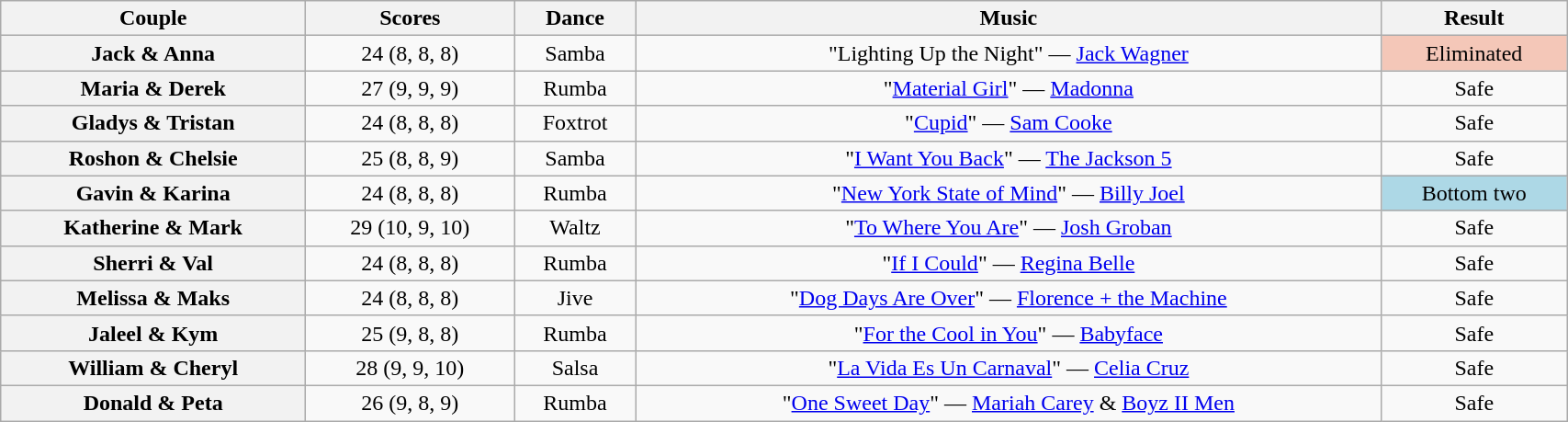<table class="wikitable sortable" style="text-align:center; width:90%">
<tr>
<th scope="col">Couple</th>
<th scope="col">Scores</th>
<th scope="col" class="unsortable">Dance</th>
<th scope="col" class="unsortable">Music</th>
<th scope="col" class="unsortable">Result</th>
</tr>
<tr>
<th scope="row">Jack & Anna</th>
<td>24 (8, 8, 8)</td>
<td>Samba</td>
<td>"Lighting Up the Night" — <a href='#'>Jack Wagner</a></td>
<td bgcolor=f4c7b8>Eliminated</td>
</tr>
<tr>
<th scope="row">Maria & Derek</th>
<td>27 (9, 9, 9)</td>
<td>Rumba</td>
<td>"<a href='#'>Material Girl</a>" — <a href='#'>Madonna</a></td>
<td>Safe</td>
</tr>
<tr>
<th scope="row">Gladys & Tristan</th>
<td>24 (8, 8, 8)</td>
<td>Foxtrot</td>
<td>"<a href='#'>Cupid</a>" — <a href='#'>Sam Cooke</a></td>
<td>Safe</td>
</tr>
<tr>
<th scope="row">Roshon & Chelsie</th>
<td>25 (8, 8, 9)</td>
<td>Samba</td>
<td>"<a href='#'>I Want You Back</a>" — <a href='#'>The Jackson 5</a></td>
<td>Safe</td>
</tr>
<tr>
<th scope="row">Gavin & Karina</th>
<td>24 (8, 8, 8)</td>
<td>Rumba</td>
<td>"<a href='#'>New York State of Mind</a>" — <a href='#'>Billy Joel</a></td>
<td bgcolor=lightblue>Bottom two</td>
</tr>
<tr>
<th scope="row">Katherine & Mark</th>
<td>29 (10, 9, 10)</td>
<td>Waltz</td>
<td>"<a href='#'>To Where You Are</a>" — <a href='#'>Josh Groban</a></td>
<td>Safe</td>
</tr>
<tr>
<th scope="row">Sherri & Val</th>
<td>24 (8, 8, 8)</td>
<td>Rumba</td>
<td>"<a href='#'>If I Could</a>" — <a href='#'>Regina Belle</a></td>
<td>Safe</td>
</tr>
<tr>
<th scope="row">Melissa & Maks</th>
<td>24  (8, 8, 8)</td>
<td>Jive</td>
<td>"<a href='#'>Dog Days Are Over</a>" — <a href='#'>Florence + the Machine</a></td>
<td>Safe</td>
</tr>
<tr>
<th scope="row">Jaleel & Kym</th>
<td>25 (9, 8, 8)</td>
<td>Rumba</td>
<td>"<a href='#'>For the Cool in You</a>" — <a href='#'>Babyface</a></td>
<td>Safe</td>
</tr>
<tr>
<th scope="row">William & Cheryl</th>
<td>28 (9, 9, 10)</td>
<td>Salsa</td>
<td>"<a href='#'>La Vida Es Un Carnaval</a>" — <a href='#'>Celia Cruz</a></td>
<td>Safe</td>
</tr>
<tr>
<th scope="row">Donald & Peta</th>
<td>26 (9, 8, 9)</td>
<td>Rumba</td>
<td>"<a href='#'>One Sweet Day</a>" — <a href='#'>Mariah Carey</a> & <a href='#'>Boyz II Men</a></td>
<td>Safe</td>
</tr>
</table>
